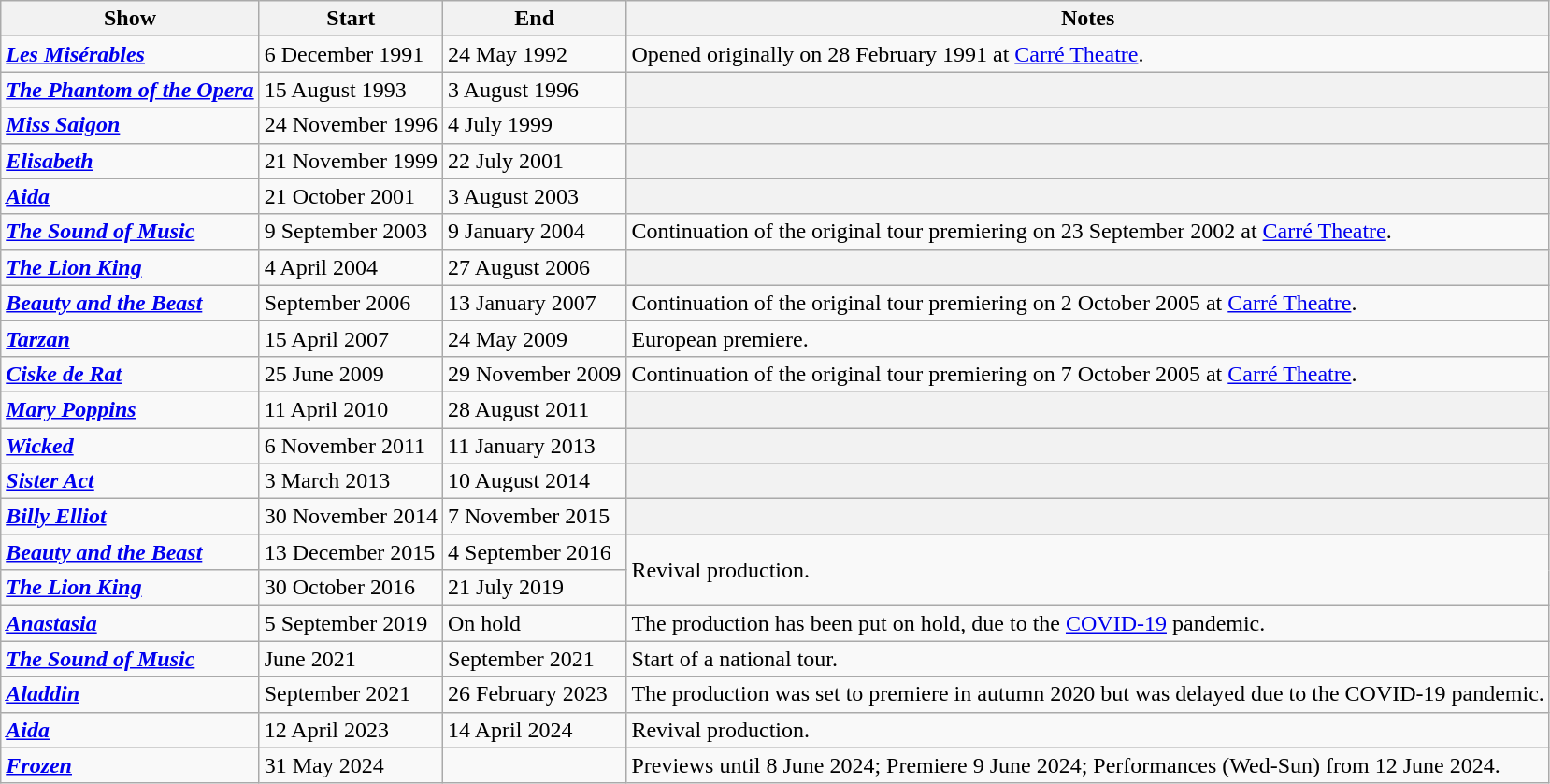<table class="wikitable">
<tr>
<th>Show</th>
<th>Start</th>
<th>End</th>
<th>Notes</th>
</tr>
<tr>
<td><a href='#'><strong><em>Les Misérables</em></strong></a></td>
<td>6 December 1991</td>
<td>24 May 1992</td>
<td>Opened originally on 28 February 1991 at <a href='#'>Carré Theatre</a>.</td>
</tr>
<tr>
<td><a href='#'><strong><em>The Phantom of the Opera</em></strong></a></td>
<td>15 August 1993</td>
<td>3 August 1996</td>
<th></th>
</tr>
<tr>
<td><strong><em><a href='#'>Miss Saigon</a></em></strong></td>
<td>24 November 1996</td>
<td>4 July 1999</td>
<th></th>
</tr>
<tr>
<td><a href='#'><strong><em>Elisabeth</em></strong></a></td>
<td>21 November 1999</td>
<td>22 July 2001</td>
<th></th>
</tr>
<tr>
<td><a href='#'><strong><em>Aida</em></strong></a></td>
<td>21 October 2001</td>
<td>3 August 2003</td>
<th></th>
</tr>
<tr>
<td><strong><em><a href='#'>The Sound of Music</a></em></strong></td>
<td>9 September 2003</td>
<td>9 January 2004</td>
<td>Continuation of the original tour premiering on 23 September 2002 at <a href='#'>Carré Theatre</a>.</td>
</tr>
<tr>
<td><a href='#'><strong><em>The Lion King</em></strong></a></td>
<td>4 April 2004</td>
<td>27 August 2006</td>
<th></th>
</tr>
<tr>
<td><a href='#'><strong><em>Beauty and the Beast</em></strong></a></td>
<td>September 2006</td>
<td>13 January 2007</td>
<td>Continuation of the original tour premiering on 2 October 2005 at <a href='#'>Carré Theatre</a>.</td>
</tr>
<tr>
<td><a href='#'><strong><em>Tarzan</em></strong></a></td>
<td>15 April 2007</td>
<td>24 May 2009</td>
<td>European premiere.</td>
</tr>
<tr>
<td><a href='#'><strong><em>Ciske de Rat</em></strong></a></td>
<td>25 June 2009</td>
<td>29 November 2009</td>
<td>Continuation of the original tour premiering on 7 October 2005 at <a href='#'>Carré Theatre</a>.</td>
</tr>
<tr>
<td><a href='#'><strong><em>Mary Poppins</em></strong></a></td>
<td>11 April 2010</td>
<td>28 August 2011</td>
<th></th>
</tr>
<tr>
<td><a href='#'><strong><em>Wicked</em></strong></a></td>
<td>6 November 2011</td>
<td>11 January 2013</td>
<th></th>
</tr>
<tr>
<td><a href='#'><strong><em>Sister Act</em></strong></a></td>
<td>3 March 2013</td>
<td>10 August 2014</td>
<th></th>
</tr>
<tr>
<td><a href='#'><strong><em>Billy Elliot</em></strong></a></td>
<td>30 November 2014</td>
<td>7 November 2015</td>
<th></th>
</tr>
<tr>
<td><a href='#'><strong><em>Beauty and the Beast</em></strong></a></td>
<td>13 December 2015</td>
<td>4 September 2016</td>
<td rowspan="2">Revival production.</td>
</tr>
<tr>
<td><a href='#'><strong><em>The Lion King</em></strong></a></td>
<td>30 October 2016</td>
<td>21 July 2019</td>
</tr>
<tr>
<td><a href='#'><strong><em>Anastasia</em></strong></a></td>
<td>5 September 2019</td>
<td>On hold</td>
<td>The production has been put on hold, due to the <a href='#'>COVID-19</a> pandemic.</td>
</tr>
<tr>
<td><strong><em><a href='#'>The Sound of Music</a></em></strong></td>
<td>June 2021</td>
<td>September 2021</td>
<td>Start of a national tour.</td>
</tr>
<tr>
<td><a href='#'><strong><em>Aladdin</em></strong></a></td>
<td>September 2021</td>
<td>26 February 2023</td>
<td>The production was set to premiere in autumn 2020 but was delayed due to the COVID-19 pandemic.</td>
</tr>
<tr>
<td><a href='#'><strong><em>Aida</em></strong></a></td>
<td>12 April 2023</td>
<td>14 April 2024</td>
<td>Revival production.</td>
</tr>
<tr>
<td><a href='#'><strong><em>Frozen</em></strong></a></td>
<td>31 May 2024</td>
<td></td>
<td>Previews until 8 June 2024; Premiere 9 June 2024; Performances (Wed-Sun) from 12 June 2024.</td>
</tr>
</table>
